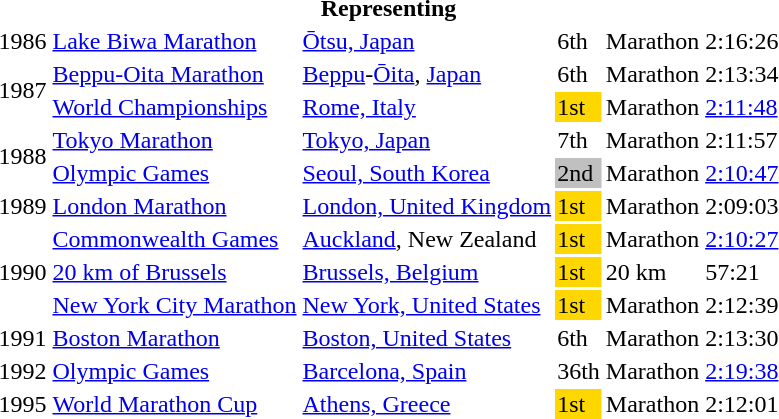<table>
<tr>
<th colspan="6">Representing </th>
</tr>
<tr>
<td>1986</td>
<td><a href='#'>Lake Biwa Marathon</a></td>
<td><a href='#'>Ōtsu, Japan</a></td>
<td>6th</td>
<td>Marathon</td>
<td>2:16:26</td>
</tr>
<tr>
<td rowspan=2>1987</td>
<td><a href='#'>Beppu-Oita Marathon</a></td>
<td><a href='#'>Beppu</a>-<a href='#'>Ōita</a>, <a href='#'>Japan</a></td>
<td>6th</td>
<td>Marathon</td>
<td>2:13:34</td>
</tr>
<tr>
<td><a href='#'>World Championships</a></td>
<td><a href='#'>Rome, Italy</a></td>
<td bgcolor="gold">1st</td>
<td>Marathon</td>
<td><a href='#'>2:11:48</a></td>
</tr>
<tr>
<td rowspan=2>1988</td>
<td><a href='#'>Tokyo Marathon</a></td>
<td><a href='#'>Tokyo, Japan</a></td>
<td>7th</td>
<td>Marathon</td>
<td>2:11:57</td>
</tr>
<tr>
<td><a href='#'>Olympic Games</a></td>
<td><a href='#'>Seoul, South Korea</a></td>
<td bgcolor="silver">2nd</td>
<td>Marathon</td>
<td><a href='#'>2:10:47</a></td>
</tr>
<tr>
<td>1989</td>
<td><a href='#'>London Marathon</a></td>
<td><a href='#'>London, United Kingdom</a></td>
<td bgcolor="gold">1st</td>
<td>Marathon</td>
<td>2:09:03</td>
</tr>
<tr>
<td rowspan=3>1990</td>
<td><a href='#'>Commonwealth Games</a></td>
<td><a href='#'>Auckland</a>, New Zealand</td>
<td bgcolor="gold">1st</td>
<td>Marathon</td>
<td><a href='#'>2:10:27</a></td>
</tr>
<tr>
<td><a href='#'>20 km of Brussels</a></td>
<td><a href='#'>Brussels, Belgium</a></td>
<td bgcolor="gold">1st</td>
<td>20 km</td>
<td>57:21</td>
</tr>
<tr>
<td><a href='#'>New York City Marathon</a></td>
<td><a href='#'>New York, United States</a></td>
<td bgcolor="gold">1st</td>
<td>Marathon</td>
<td>2:12:39</td>
</tr>
<tr>
<td>1991</td>
<td><a href='#'>Boston Marathon</a></td>
<td><a href='#'>Boston, United States</a></td>
<td>6th</td>
<td>Marathon</td>
<td>2:13:30</td>
</tr>
<tr>
<td>1992</td>
<td><a href='#'>Olympic Games</a></td>
<td><a href='#'>Barcelona, Spain</a></td>
<td>36th</td>
<td>Marathon</td>
<td><a href='#'>2:19:38</a></td>
</tr>
<tr>
<td>1995</td>
<td><a href='#'>World Marathon Cup</a></td>
<td><a href='#'>Athens, Greece</a></td>
<td bgcolor="gold">1st</td>
<td>Marathon</td>
<td>2:12:01</td>
</tr>
</table>
